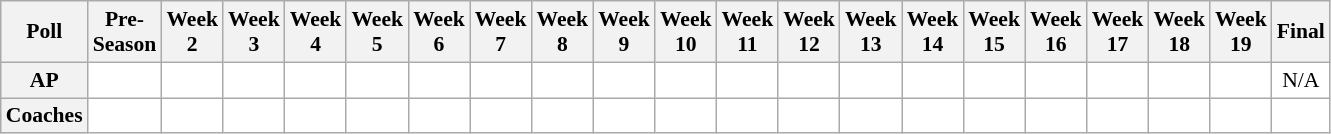<table class="wikitable" style="white-space:nowrap;font-size:90%">
<tr>
<th>Poll</th>
<th>Pre-<br>Season</th>
<th>Week<br>2</th>
<th>Week<br>3</th>
<th>Week<br>4</th>
<th>Week<br>5</th>
<th>Week<br>6</th>
<th>Week<br>7</th>
<th>Week<br>8</th>
<th>Week<br>9</th>
<th>Week<br>10</th>
<th>Week<br>11</th>
<th>Week<br>12</th>
<th>Week<br>13</th>
<th>Week<br>14</th>
<th>Week<br>15</th>
<th>Week<br>16</th>
<th>Week<br>17</th>
<th>Week<br>18</th>
<th>Week<br>19</th>
<th>Final</th>
</tr>
<tr style="text-align:center;">
<th>AP</th>
<td style="background:#FFF;"></td>
<td style="background:#FFF;"></td>
<td style="background:#FFF;"></td>
<td style="background:#FFF;"></td>
<td style="background:#FFF;"></td>
<td style="background:#FFF;"></td>
<td style="background:#FFF;"></td>
<td style="background:#FFF;"></td>
<td style="background:#FFF;"></td>
<td style="background:#FFF;"></td>
<td style="background:#FFF;"></td>
<td style="background:#FFF;"></td>
<td style="background:#FFF;"></td>
<td style="background:#FFF;"></td>
<td style="background:#FFF;"></td>
<td style="background:#FFF;"></td>
<td style="background:#FFF;"></td>
<td style="background:#FFF;"></td>
<td style="background:#FFF;"></td>
<td style="background:#FFF;">N/A</td>
</tr>
<tr style="text-align:center;">
<th>Coaches</th>
<td style="background:#FFF;"></td>
<td style="background:#FFF;"></td>
<td style="background:#FFF;"></td>
<td style="background:#FFF;"></td>
<td style="background:#FFF;"></td>
<td style="background:#FFF;"></td>
<td style="background:#FFF;"></td>
<td style="background:#FFF;"></td>
<td style="background:#FFF;"></td>
<td style="background:#FFF;"></td>
<td style="background:#FFF;"></td>
<td style="background:#FFF;"></td>
<td style="background:#FFF;"></td>
<td style="background:#FFF;"></td>
<td style="background:#FFF;"></td>
<td style="background:#FFF;"></td>
<td style="background:#FFF;"></td>
<td style="background:#FFF;"></td>
<td style="background:#FFF;"></td>
<td style="background:#FFF;"></td>
</tr>
</table>
